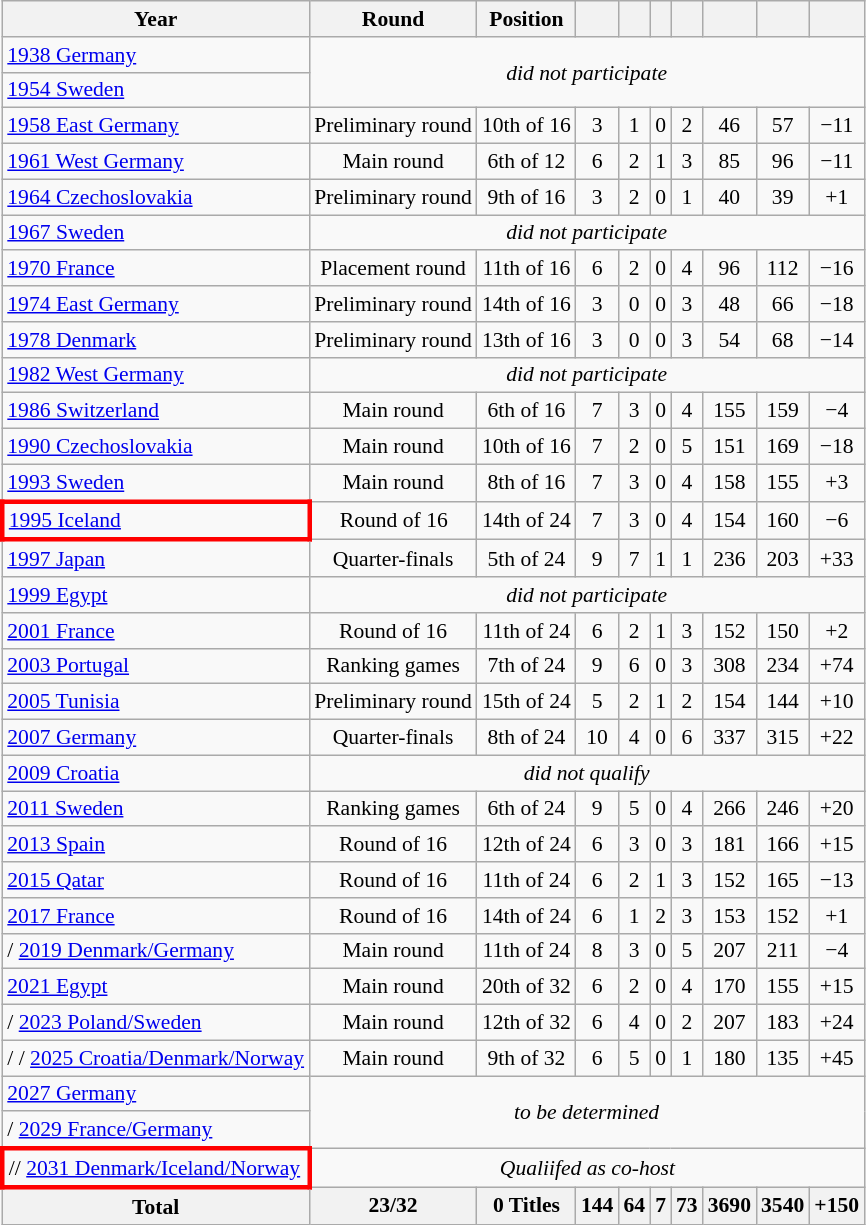<table class="wikitable" style="font-size: 90%; text-align: center;">
<tr>
<th>Year</th>
<th>Round</th>
<th>Position</th>
<th></th>
<th></th>
<th></th>
<th></th>
<th></th>
<th></th>
<th></th>
</tr>
<tr>
<td style="text-align: left;"> <a href='#'>1938 Germany</a></td>
<td colspan="9" rowspan="2"><em>did not participate</em></td>
</tr>
<tr>
<td style="text-align: left;"> <a href='#'>1954 Sweden</a></td>
</tr>
<tr>
<td style="text-align: left;"> <a href='#'>1958 East Germany</a></td>
<td>Preliminary round</td>
<td>10th of 16</td>
<td>3</td>
<td>1</td>
<td>0</td>
<td>2</td>
<td>46</td>
<td>57</td>
<td>−11</td>
</tr>
<tr>
<td style="text-align: left;"> <a href='#'>1961 West Germany</a></td>
<td>Main round</td>
<td>6th of 12</td>
<td>6</td>
<td>2</td>
<td>1</td>
<td>3</td>
<td>85</td>
<td>96</td>
<td>−11</td>
</tr>
<tr>
<td style="text-align: left;"> <a href='#'>1964 Czechoslovakia</a></td>
<td>Preliminary round</td>
<td>9th of 16</td>
<td>3</td>
<td>2</td>
<td>0</td>
<td>1</td>
<td>40</td>
<td>39</td>
<td>+1</td>
</tr>
<tr>
<td style="text-align: left;"> <a href='#'>1967 Sweden</a></td>
<td colspan="9"><em>did not participate</em></td>
</tr>
<tr>
<td style="text-align: left;"> <a href='#'>1970 France</a></td>
<td>Placement round</td>
<td>11th of 16</td>
<td>6</td>
<td>2</td>
<td>0</td>
<td>4</td>
<td>96</td>
<td>112</td>
<td>−16</td>
</tr>
<tr>
<td style="text-align: left;"> <a href='#'>1974 East Germany</a></td>
<td>Preliminary round</td>
<td>14th of 16</td>
<td>3</td>
<td>0</td>
<td>0</td>
<td>3</td>
<td>48</td>
<td>66</td>
<td>−18</td>
</tr>
<tr>
<td style="text-align: left;"> <a href='#'>1978 Denmark</a></td>
<td>Preliminary round</td>
<td>13th of 16</td>
<td>3</td>
<td>0</td>
<td>0</td>
<td>3</td>
<td>54</td>
<td>68</td>
<td>−14</td>
</tr>
<tr>
<td style="text-align: left;"> <a href='#'>1982 West Germany</a></td>
<td colspan="9"><em>did not participate</em></td>
</tr>
<tr>
<td style="text-align: left;"> <a href='#'>1986 Switzerland</a></td>
<td>Main round</td>
<td>6th of 16</td>
<td>7</td>
<td>3</td>
<td>0</td>
<td>4</td>
<td>155</td>
<td>159</td>
<td>−4</td>
</tr>
<tr>
<td style="text-align: left;"> <a href='#'>1990 Czechoslovakia</a></td>
<td>Main round</td>
<td>10th of 16</td>
<td>7</td>
<td>2</td>
<td>0</td>
<td>5</td>
<td>151</td>
<td>169</td>
<td>−18</td>
</tr>
<tr>
<td style="text-align: left;"> <a href='#'>1993 Sweden</a></td>
<td>Main round</td>
<td>8th of 16</td>
<td>7</td>
<td>3</td>
<td>0</td>
<td>4</td>
<td>158</td>
<td>155</td>
<td>+3</td>
</tr>
<tr>
<td style="border: 3px solid red; text-align: left;"> <a href='#'>1995 Iceland</a></td>
<td>Round of 16</td>
<td>14th of 24</td>
<td>7</td>
<td>3</td>
<td>0</td>
<td>4</td>
<td>154</td>
<td>160</td>
<td>−6</td>
</tr>
<tr>
<td style="text-align: left;"> <a href='#'>1997 Japan</a></td>
<td>Quarter-finals</td>
<td>5th of 24</td>
<td>9</td>
<td>7</td>
<td>1</td>
<td>1</td>
<td>236</td>
<td>203</td>
<td>+33</td>
</tr>
<tr>
<td style="text-align: left;"> <a href='#'>1999 Egypt</a></td>
<td colspan="9"><em>did not participate</em></td>
</tr>
<tr>
<td style="text-align: left;"> <a href='#'>2001 France</a></td>
<td>Round of 16</td>
<td>11th of 24</td>
<td>6</td>
<td>2</td>
<td>1</td>
<td>3</td>
<td>152</td>
<td>150</td>
<td>+2</td>
</tr>
<tr>
<td style="text-align: left;"> <a href='#'>2003 Portugal</a></td>
<td>Ranking games</td>
<td>7th of 24</td>
<td>9</td>
<td>6</td>
<td>0</td>
<td>3</td>
<td>308</td>
<td>234</td>
<td>+74</td>
</tr>
<tr>
<td style="text-align: left;"> <a href='#'>2005 Tunisia</a></td>
<td>Preliminary round</td>
<td>15th of 24</td>
<td>5</td>
<td>2</td>
<td>1</td>
<td>2</td>
<td>154</td>
<td>144</td>
<td>+10</td>
</tr>
<tr>
<td style="text-align: left;"> <a href='#'>2007 Germany</a></td>
<td>Quarter-finals</td>
<td>8th of 24</td>
<td>10</td>
<td>4</td>
<td>0</td>
<td>6</td>
<td>337</td>
<td>315</td>
<td>+22</td>
</tr>
<tr>
<td style="text-align: left;"> <a href='#'>2009 Croatia</a></td>
<td colspan="9"><em>did not qualify</em></td>
</tr>
<tr>
<td style="text-align: left;"> <a href='#'>2011 Sweden</a></td>
<td>Ranking games</td>
<td>6th of 24</td>
<td>9</td>
<td>5</td>
<td>0</td>
<td>4</td>
<td>266</td>
<td>246</td>
<td>+20</td>
</tr>
<tr>
<td style="text-align: left;"> <a href='#'>2013 Spain</a></td>
<td>Round of 16</td>
<td>12th of 24</td>
<td>6</td>
<td>3</td>
<td>0</td>
<td>3</td>
<td>181</td>
<td>166</td>
<td>+15</td>
</tr>
<tr>
<td style="text-align: left;"> <a href='#'>2015 Qatar</a></td>
<td>Round of 16</td>
<td>11th of 24</td>
<td>6</td>
<td>2</td>
<td>1</td>
<td>3</td>
<td>152</td>
<td>165</td>
<td>−13</td>
</tr>
<tr>
<td style="text-align: left;"> <a href='#'>2017 France</a></td>
<td>Round of 16</td>
<td>14th of 24</td>
<td>6</td>
<td>1</td>
<td>2</td>
<td>3</td>
<td>153</td>
<td>152</td>
<td>+1</td>
</tr>
<tr>
<td style="text-align: left;">/ <a href='#'>2019 Denmark/Germany</a></td>
<td>Main round</td>
<td>11th of 24</td>
<td>8</td>
<td>3</td>
<td>0</td>
<td>5</td>
<td>207</td>
<td>211</td>
<td>−4</td>
</tr>
<tr>
<td style="text-align: left;"> <a href='#'>2021 Egypt</a></td>
<td>Main round</td>
<td>20th of 32</td>
<td>6</td>
<td>2</td>
<td>0</td>
<td>4</td>
<td>170</td>
<td>155</td>
<td>+15</td>
</tr>
<tr>
<td style="text-align: left;">/  <a href='#'>2023 Poland/Sweden</a></td>
<td>Main round</td>
<td>12th of 32</td>
<td>6</td>
<td>4</td>
<td>0</td>
<td>2</td>
<td>207</td>
<td>183</td>
<td>+24</td>
</tr>
<tr>
<td style="text-align: left;">/ /  <a href='#'>2025 Croatia/Denmark/Norway</a></td>
<td>Main round</td>
<td>9th of 32</td>
<td>6</td>
<td>5</td>
<td>0</td>
<td>1</td>
<td>180</td>
<td>135</td>
<td>+45</td>
</tr>
<tr>
<td style="text-align: left;"> <a href='#'>2027 Germany</a></td>
<td colspan="9" rowspan=2><em>to be determined</em></td>
</tr>
<tr>
<td style="text-align: left;">/ <a href='#'>2029 France/Germany</a></td>
</tr>
<tr>
<td style="border: 3px solid red; text-align: left;">// <a href='#'>2031 Denmark/Iceland/Norway</a></td>
<td colspan="9"><em>Qualiifed as co-host</em></td>
</tr>
<tr>
<th>Total</th>
<th>23/32</th>
<th>0 Titles</th>
<th>144</th>
<th>64</th>
<th>7</th>
<th>73</th>
<th>3690</th>
<th>3540</th>
<th>+150</th>
</tr>
</table>
